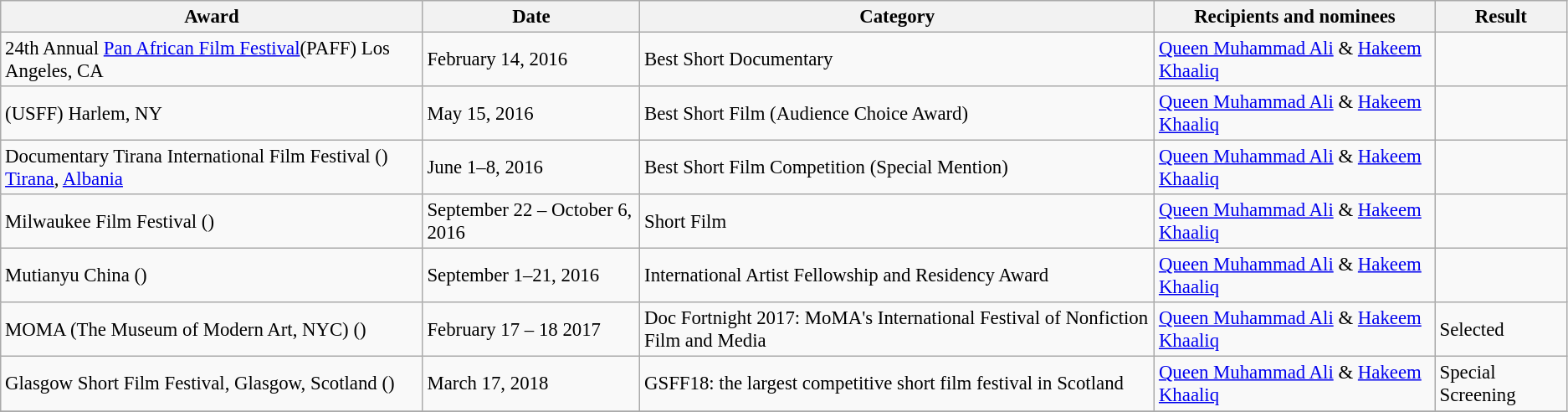<table class="wikitable" style="font-size: 95%;">
<tr>
<th>Award</th>
<th>Date</th>
<th>Category</th>
<th>Recipients and nominees</th>
<th>Result</th>
</tr>
<tr>
<td>24th Annual <a href='#'>Pan African Film Festival</a>(PAFF) Los Angeles, CA</td>
<td>February 14, 2016</td>
<td>Best Short Documentary</td>
<td><a href='#'>Queen Muhammad Ali</a> & <a href='#'>Hakeem Khaaliq</a></td>
<td></td>
</tr>
<tr>
<td> (USFF) Harlem, NY</td>
<td>May 15, 2016</td>
<td>Best Short Film (Audience Choice Award)</td>
<td><a href='#'>Queen Muhammad Ali</a> & <a href='#'>Hakeem Khaaliq</a></td>
<td></td>
</tr>
<tr>
<td>Documentary Tirana International Film Festival () <a href='#'>Tirana</a>, <a href='#'>Albania</a></td>
<td>June 1–8, 2016</td>
<td>Best Short Film Competition (Special Mention)</td>
<td><a href='#'>Queen Muhammad Ali</a> & <a href='#'>Hakeem Khaaliq</a></td>
<td></td>
</tr>
<tr>
<td>Milwaukee Film Festival ()</td>
<td>September 22  – October 6, 2016</td>
<td>Short Film</td>
<td><a href='#'>Queen Muhammad Ali</a> & <a href='#'>Hakeem Khaaliq</a></td>
<td></td>
</tr>
<tr>
<td>Mutianyu China ()</td>
<td>September 1–21, 2016</td>
<td>International Artist Fellowship and Residency Award</td>
<td><a href='#'>Queen Muhammad Ali</a> & <a href='#'>Hakeem Khaaliq</a></td>
<td></td>
</tr>
<tr>
<td>MOMA (The Museum of Modern Art, NYC) ()</td>
<td>February 17 – 18 2017</td>
<td>Doc Fortnight 2017: MoMA's International Festival of Nonfiction Film and Media</td>
<td><a href='#'>Queen Muhammad Ali</a> & <a href='#'>Hakeem Khaaliq</a></td>
<td>Selected</td>
</tr>
<tr>
<td>Glasgow Short Film Festival, Glasgow, Scotland ()</td>
<td>March 17, 2018</td>
<td>GSFF18: the largest competitive short film festival in Scotland</td>
<td><a href='#'>Queen Muhammad Ali</a> & <a href='#'>Hakeem Khaaliq</a></td>
<td>Special Screening</td>
</tr>
<tr>
</tr>
</table>
